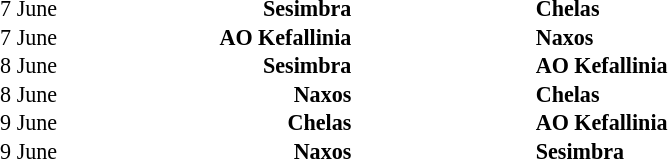<table>
<tr style="vertical-align:top">
<td style="min-width:44em;" width=50%><br></td>
<td style="min-width:36em;"><br><table width=100%  style="font-size:92%; font-weight:bold; white-space: nowrap" cellspacing=0>
<tr>
<td width=8% rowspan=7></td>
<td width=10% height=15></td>
<td width=3% rowspan=7></td>
<td width=28%></td>
<td width=3% rowspan=7></td>
<td width=15%></td>
<td width=3% rowspan=7></td>
<td width=28%></td>
<td width=2% rowspan=7></td>
</tr>
<tr>
<td style="font-weight:normal">7 June</td>
<td align=right>Sesimbra </td>
<td align=center></td>
<td align=left> Chelas</td>
</tr>
<tr>
<td style="font-weight:normal">7 June</td>
<td align=right>AO Kefallinia </td>
<td align=center></td>
<td align=left> Naxos</td>
</tr>
<tr>
<td style="font-weight:normal">8 June</td>
<td align=right>Sesimbra </td>
<td align=center></td>
<td align=left> AO Kefallinia</td>
</tr>
<tr>
<td style="font-weight:normal">8 June</td>
<td align=right>Naxos </td>
<td align=center></td>
<td align=left> Chelas</td>
</tr>
<tr>
<td style="font-weight:normal">9 June</td>
<td align=right>Chelas </td>
<td align=center></td>
<td align=left> AO Kefallinia</td>
</tr>
<tr>
<td style="font-weight:normal">9 June</td>
<td align=right>Naxos </td>
<td align=center></td>
<td align=left> Sesimbra</td>
</tr>
</table>
</td>
</tr>
</table>
